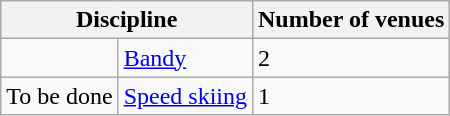<table class="wikitable">
<tr>
<th colspan=2>Discipline</th>
<th>Number of venues</th>
</tr>
<tr>
<td></td>
<td><a href='#'>Bandy</a></td>
<td>2</td>
</tr>
<tr>
<td>To be done</td>
<td><a href='#'>Speed skiing</a></td>
<td>1</td>
</tr>
</table>
